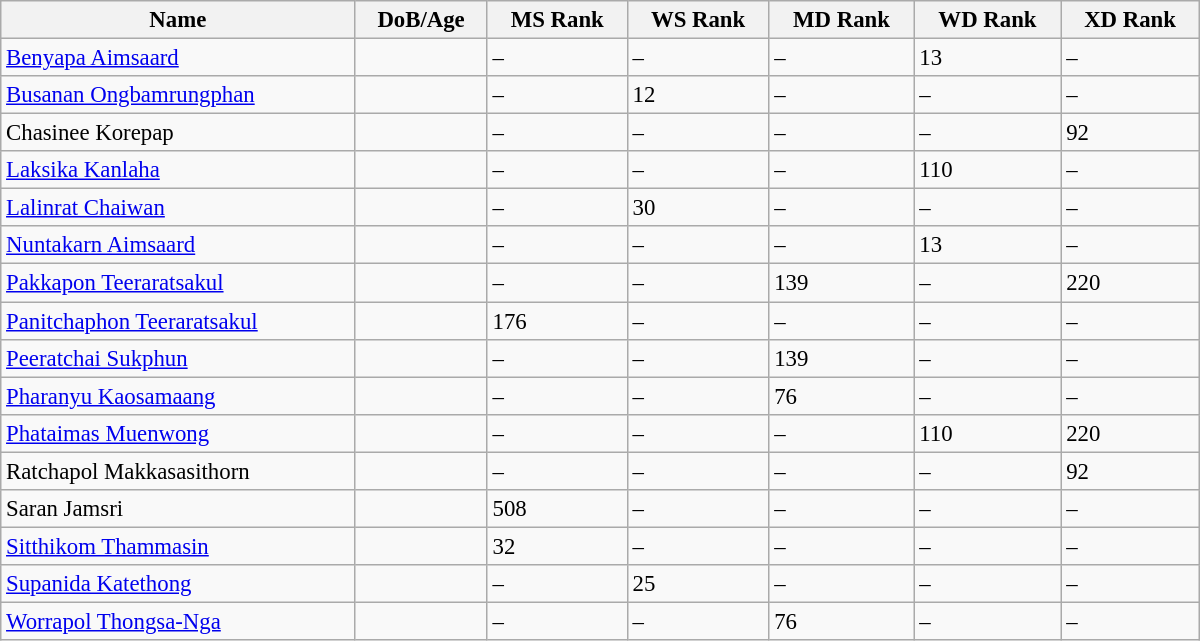<table class="sortable wikitable"  style="width:800px; font-size:95%;">
<tr>
<th data-sort-type="number" align="left">Name</th>
<th align="left">DoB/Age</th>
<th align="left">MS Rank</th>
<th align="left">WS Rank</th>
<th align="left">MD Rank</th>
<th align="left">WD Rank</th>
<th align="left">XD Rank</th>
</tr>
<tr>
<td><a href='#'>Benyapa Aimsaard</a></td>
<td></td>
<td>–</td>
<td>–</td>
<td>–</td>
<td>13</td>
<td>–</td>
</tr>
<tr>
<td><a href='#'>Busanan Ongbamrungphan</a></td>
<td></td>
<td>–</td>
<td>12</td>
<td>–</td>
<td>–</td>
<td>–</td>
</tr>
<tr>
<td>Chasinee Korepap</td>
<td></td>
<td>–</td>
<td>–</td>
<td>–</td>
<td>–</td>
<td>92</td>
</tr>
<tr>
<td><a href='#'>Laksika Kanlaha</a></td>
<td></td>
<td>–</td>
<td>–</td>
<td>–</td>
<td>110</td>
<td>–</td>
</tr>
<tr>
<td><a href='#'>Lalinrat Chaiwan</a></td>
<td></td>
<td>–</td>
<td>30</td>
<td>–</td>
<td>–</td>
<td>–</td>
</tr>
<tr>
<td><a href='#'>Nuntakarn Aimsaard</a></td>
<td></td>
<td>–</td>
<td>–</td>
<td>–</td>
<td>13</td>
<td>–</td>
</tr>
<tr>
<td><a href='#'>Pakkapon Teeraratsakul</a></td>
<td></td>
<td>–</td>
<td>–</td>
<td>139</td>
<td>–</td>
<td>220</td>
</tr>
<tr>
<td><a href='#'>Panitchaphon Teeraratsakul</a></td>
<td></td>
<td>176</td>
<td>–</td>
<td>–</td>
<td>–</td>
<td>–</td>
</tr>
<tr>
<td><a href='#'>Peeratchai Sukphun</a></td>
<td></td>
<td>–</td>
<td>–</td>
<td>139</td>
<td>–</td>
<td>–</td>
</tr>
<tr>
<td><a href='#'>Pharanyu Kaosamaang</a></td>
<td></td>
<td>–</td>
<td>–</td>
<td>76</td>
<td>–</td>
<td>–</td>
</tr>
<tr>
<td><a href='#'>Phataimas Muenwong</a></td>
<td></td>
<td>–</td>
<td>–</td>
<td>–</td>
<td>110</td>
<td>220</td>
</tr>
<tr>
<td>Ratchapol Makkasasithorn</td>
<td></td>
<td>–</td>
<td>–</td>
<td>–</td>
<td>–</td>
<td>92</td>
</tr>
<tr>
<td>Saran Jamsri</td>
<td></td>
<td>508</td>
<td>–</td>
<td>–</td>
<td>–</td>
<td>–</td>
</tr>
<tr>
<td><a href='#'>Sitthikom Thammasin</a></td>
<td></td>
<td>32</td>
<td>–</td>
<td>–</td>
<td>–</td>
<td>–</td>
</tr>
<tr>
<td><a href='#'>Supanida Katethong</a></td>
<td></td>
<td>–</td>
<td>25</td>
<td>–</td>
<td>–</td>
<td>–</td>
</tr>
<tr>
<td><a href='#'>Worrapol Thongsa-Nga</a></td>
<td></td>
<td>–</td>
<td>–</td>
<td>76</td>
<td>–</td>
<td>–</td>
</tr>
</table>
